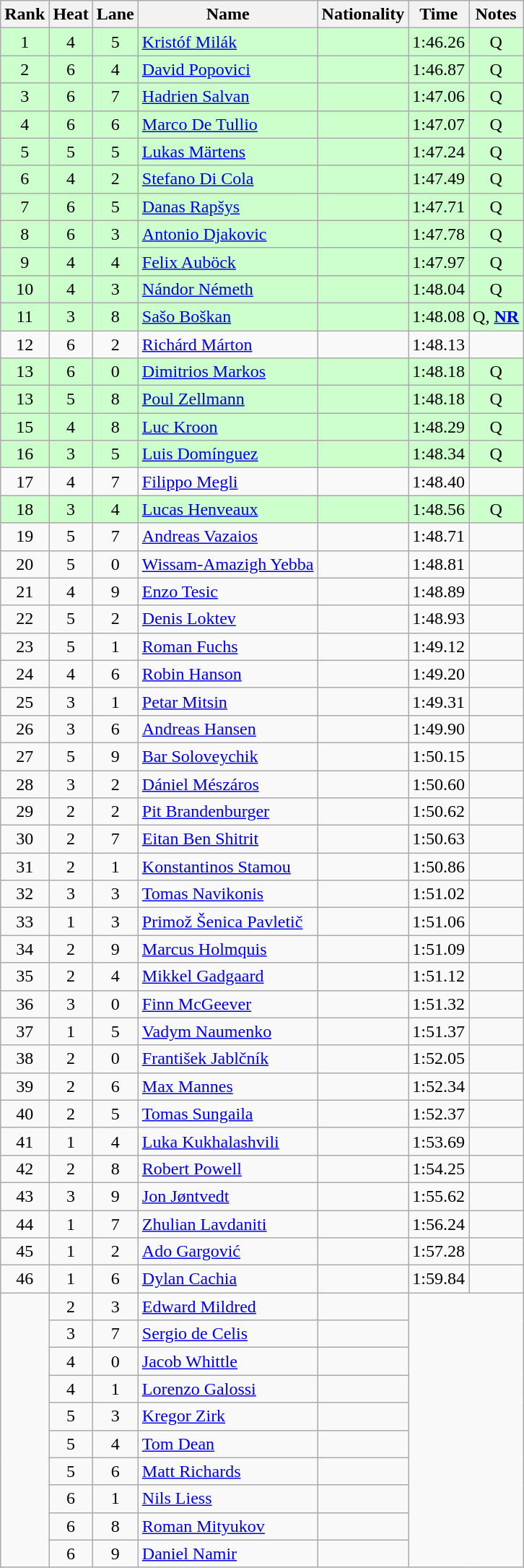<table class="wikitable sortable" style="text-align:center">
<tr>
<th>Rank</th>
<th>Heat</th>
<th>Lane</th>
<th>Name</th>
<th>Nationality</th>
<th>Time</th>
<th>Notes</th>
</tr>
<tr bgcolor=ccffcc>
<td>1</td>
<td>4</td>
<td>5</td>
<td align=left><a href='#'>Kristóf Milák</a></td>
<td align=left></td>
<td>1:46.26</td>
<td>Q</td>
</tr>
<tr bgcolor=ccffcc>
<td>2</td>
<td>6</td>
<td>4</td>
<td align=left><a href='#'>David Popovici</a></td>
<td align=left></td>
<td>1:46.87</td>
<td>Q</td>
</tr>
<tr bgcolor=ccffcc>
<td>3</td>
<td>6</td>
<td>7</td>
<td align=left><a href='#'>Hadrien Salvan</a></td>
<td align=left></td>
<td>1:47.06</td>
<td>Q</td>
</tr>
<tr bgcolor=ccffcc>
<td>4</td>
<td>6</td>
<td>6</td>
<td align=left><a href='#'>Marco De Tullio</a></td>
<td align=left></td>
<td>1:47.07</td>
<td>Q</td>
</tr>
<tr bgcolor=ccffcc>
<td>5</td>
<td>5</td>
<td>5</td>
<td align=left><a href='#'>Lukas Märtens</a></td>
<td align=left></td>
<td>1:47.24</td>
<td>Q</td>
</tr>
<tr bgcolor=ccffcc>
<td>6</td>
<td>4</td>
<td>2</td>
<td align=left><a href='#'>Stefano Di Cola</a></td>
<td align=left></td>
<td>1:47.49</td>
<td>Q</td>
</tr>
<tr bgcolor=ccffcc>
<td>7</td>
<td>6</td>
<td>5</td>
<td align=left><a href='#'>Danas Rapšys</a></td>
<td align=left></td>
<td>1:47.71</td>
<td>Q</td>
</tr>
<tr bgcolor=ccffcc>
<td>8</td>
<td>6</td>
<td>3</td>
<td align=left><a href='#'>Antonio Djakovic</a></td>
<td align=left></td>
<td>1:47.78</td>
<td>Q</td>
</tr>
<tr bgcolor=ccffcc>
<td>9</td>
<td>4</td>
<td>4</td>
<td align=left><a href='#'>Felix Auböck</a></td>
<td align=left></td>
<td>1:47.97</td>
<td>Q</td>
</tr>
<tr bgcolor=ccffcc>
<td>10</td>
<td>4</td>
<td>3</td>
<td align=left><a href='#'>Nándor Németh</a></td>
<td align=left></td>
<td>1:48.04</td>
<td>Q</td>
</tr>
<tr bgcolor=ccffcc>
<td>11</td>
<td>3</td>
<td>8</td>
<td align=left><a href='#'>Sašo Boškan</a></td>
<td align=left></td>
<td>1:48.08</td>
<td>Q, <strong><a href='#'>NR</a></strong></td>
</tr>
<tr>
<td>12</td>
<td>6</td>
<td>2</td>
<td align=left><a href='#'>Richárd Márton</a></td>
<td align=left></td>
<td>1:48.13</td>
<td></td>
</tr>
<tr bgcolor=ccffcc>
<td>13</td>
<td>6</td>
<td>0</td>
<td align=left><a href='#'>Dimitrios Markos</a></td>
<td align=left></td>
<td>1:48.18</td>
<td>Q</td>
</tr>
<tr bgcolor=ccffcc>
<td>13</td>
<td>5</td>
<td>8</td>
<td align=left><a href='#'>Poul Zellmann</a></td>
<td align=left></td>
<td>1:48.18</td>
<td>Q</td>
</tr>
<tr bgcolor=ccffcc>
<td>15</td>
<td>4</td>
<td>8</td>
<td align=left><a href='#'>Luc Kroon</a></td>
<td align=left></td>
<td>1:48.29</td>
<td>Q</td>
</tr>
<tr bgcolor=ccffcc>
<td>16</td>
<td>3</td>
<td>5</td>
<td align=left><a href='#'>Luis Domínguez</a></td>
<td align=left></td>
<td>1:48.34</td>
<td>Q</td>
</tr>
<tr>
<td>17</td>
<td>4</td>
<td>7</td>
<td align=left><a href='#'>Filippo Megli</a></td>
<td align=left></td>
<td>1:48.40</td>
<td></td>
</tr>
<tr bgcolor=ccffcc>
<td>18</td>
<td>3</td>
<td>4</td>
<td align=left><a href='#'>Lucas Henveaux</a></td>
<td align=left></td>
<td>1:48.56</td>
<td>Q</td>
</tr>
<tr>
<td>19</td>
<td>5</td>
<td>7</td>
<td align=left><a href='#'>Andreas Vazaios</a></td>
<td align=left></td>
<td>1:48.71</td>
<td></td>
</tr>
<tr>
<td>20</td>
<td>5</td>
<td>0</td>
<td align=left><a href='#'>Wissam-Amazigh Yebba</a></td>
<td align=left></td>
<td>1:48.81</td>
<td></td>
</tr>
<tr>
<td>21</td>
<td>4</td>
<td>9</td>
<td align=left><a href='#'>Enzo Tesic</a></td>
<td align=left></td>
<td>1:48.89</td>
<td></td>
</tr>
<tr>
<td>22</td>
<td>5</td>
<td>2</td>
<td align=left><a href='#'>Denis Loktev</a></td>
<td align=left></td>
<td>1:48.93</td>
<td></td>
</tr>
<tr>
<td>23</td>
<td>5</td>
<td>1</td>
<td align=left><a href='#'>Roman Fuchs</a></td>
<td align=left></td>
<td>1:49.12</td>
<td></td>
</tr>
<tr>
<td>24</td>
<td>4</td>
<td>6</td>
<td align=left><a href='#'>Robin Hanson</a></td>
<td align=left></td>
<td>1:49.20</td>
<td></td>
</tr>
<tr>
<td>25</td>
<td>3</td>
<td>1</td>
<td align=left><a href='#'>Petar Mitsin</a></td>
<td align=left></td>
<td>1:49.31</td>
<td></td>
</tr>
<tr>
<td>26</td>
<td>3</td>
<td>6</td>
<td align=left><a href='#'>Andreas Hansen</a></td>
<td align=left></td>
<td>1:49.90</td>
<td></td>
</tr>
<tr>
<td>27</td>
<td>5</td>
<td>9</td>
<td align=left><a href='#'>Bar Soloveychik</a></td>
<td align=left></td>
<td>1:50.15</td>
<td></td>
</tr>
<tr>
<td>28</td>
<td>3</td>
<td>2</td>
<td align=left><a href='#'>Dániel Mészáros</a></td>
<td align=left></td>
<td>1:50.60</td>
<td></td>
</tr>
<tr>
<td>29</td>
<td>2</td>
<td>2</td>
<td align=left><a href='#'>Pit Brandenburger</a></td>
<td align=left></td>
<td>1:50.62</td>
<td></td>
</tr>
<tr>
<td>30</td>
<td>2</td>
<td>7</td>
<td align=left><a href='#'>Eitan Ben Shitrit</a></td>
<td align=left></td>
<td>1:50.63</td>
<td></td>
</tr>
<tr>
<td>31</td>
<td>2</td>
<td>1</td>
<td align=left><a href='#'>Konstantinos Stamou</a></td>
<td align=left></td>
<td>1:50.86</td>
<td></td>
</tr>
<tr>
<td>32</td>
<td>3</td>
<td>3</td>
<td align=left><a href='#'>Tomas Navikonis</a></td>
<td align=left></td>
<td>1:51.02</td>
<td></td>
</tr>
<tr>
<td>33</td>
<td>1</td>
<td>3</td>
<td align=left><a href='#'>Primož Šenica Pavletič</a></td>
<td align=left></td>
<td>1:51.06</td>
<td></td>
</tr>
<tr>
<td>34</td>
<td>2</td>
<td>9</td>
<td align=left><a href='#'>Marcus Holmquis</a></td>
<td align=left></td>
<td>1:51.09</td>
<td></td>
</tr>
<tr>
<td>35</td>
<td>2</td>
<td>4</td>
<td align=left><a href='#'>Mikkel Gadgaard</a></td>
<td align=left></td>
<td>1:51.12</td>
<td></td>
</tr>
<tr>
<td>36</td>
<td>3</td>
<td>0</td>
<td align=left><a href='#'>Finn McGeever</a></td>
<td align=left></td>
<td>1:51.32</td>
<td></td>
</tr>
<tr>
<td>37</td>
<td>1</td>
<td>5</td>
<td align=left><a href='#'>Vadym Naumenko</a></td>
<td align=left></td>
<td>1:51.37</td>
<td></td>
</tr>
<tr>
<td>38</td>
<td>2</td>
<td>0</td>
<td align=left><a href='#'>František Jablčník</a></td>
<td align=left></td>
<td>1:52.05</td>
<td></td>
</tr>
<tr>
<td>39</td>
<td>2</td>
<td>6</td>
<td align=left><a href='#'>Max Mannes</a></td>
<td align=left></td>
<td>1:52.34</td>
<td></td>
</tr>
<tr>
<td>40</td>
<td>2</td>
<td>5</td>
<td align=left><a href='#'>Tomas Sungaila</a></td>
<td align=left></td>
<td>1:52.37</td>
<td></td>
</tr>
<tr>
<td>41</td>
<td>1</td>
<td>4</td>
<td align=left><a href='#'>Luka Kukhalashvili</a></td>
<td align=left></td>
<td>1:53.69</td>
<td></td>
</tr>
<tr>
<td>42</td>
<td>2</td>
<td>8</td>
<td align=left><a href='#'>Robert Powell</a></td>
<td align=left></td>
<td>1:54.25</td>
<td></td>
</tr>
<tr>
<td>43</td>
<td>3</td>
<td>9</td>
<td align=left><a href='#'>Jon Jøntvedt</a></td>
<td align=left></td>
<td>1:55.62</td>
<td></td>
</tr>
<tr>
<td>44</td>
<td>1</td>
<td>7</td>
<td align=left><a href='#'>Zhulian Lavdaniti</a></td>
<td align=left></td>
<td>1:56.24</td>
<td></td>
</tr>
<tr>
<td>45</td>
<td>1</td>
<td>2</td>
<td align=left><a href='#'>Ado Gargović</a></td>
<td align=left></td>
<td>1:57.28</td>
<td></td>
</tr>
<tr>
<td>46</td>
<td>1</td>
<td>6</td>
<td align=left><a href='#'>Dylan Cachia</a></td>
<td align=left></td>
<td>1:59.84</td>
<td></td>
</tr>
<tr>
<td rowspan=10></td>
<td>2</td>
<td>3</td>
<td align=left><a href='#'>Edward Mildred</a></td>
<td align=left></td>
<td colspan=2 rowspan=10></td>
</tr>
<tr>
<td>3</td>
<td>7</td>
<td align=left><a href='#'>Sergio de Celis</a></td>
<td align=left></td>
</tr>
<tr>
<td>4</td>
<td>0</td>
<td align=left><a href='#'>Jacob Whittle</a></td>
<td align=left></td>
</tr>
<tr>
<td>4</td>
<td>1</td>
<td align=left><a href='#'>Lorenzo Galossi</a></td>
<td align=left></td>
</tr>
<tr>
<td>5</td>
<td>3</td>
<td align=left><a href='#'>Kregor Zirk</a></td>
<td align=left></td>
</tr>
<tr>
<td>5</td>
<td>4</td>
<td align=left><a href='#'>Tom Dean</a></td>
<td align=left></td>
</tr>
<tr>
<td>5</td>
<td>6</td>
<td align=left><a href='#'>Matt Richards</a></td>
<td align=left></td>
</tr>
<tr>
<td>6</td>
<td>1</td>
<td align=left><a href='#'>Nils Liess</a></td>
<td align=left></td>
</tr>
<tr>
<td>6</td>
<td>8</td>
<td align=left><a href='#'>Roman Mityukov</a></td>
<td align=left></td>
</tr>
<tr>
<td>6</td>
<td>9</td>
<td align=left><a href='#'>Daniel Namir</a></td>
<td align=left></td>
</tr>
</table>
